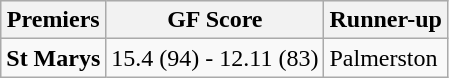<table class="wikitable" style="text-align:left;">
<tr style="background:#efefef;">
<th>Premiers</th>
<th>GF Score</th>
<th>Runner-up</th>
</tr>
<tr>
<td><strong>St Marys</strong></td>
<td>15.4 (94) - 12.11 (83)</td>
<td>Palmerston</td>
</tr>
</table>
